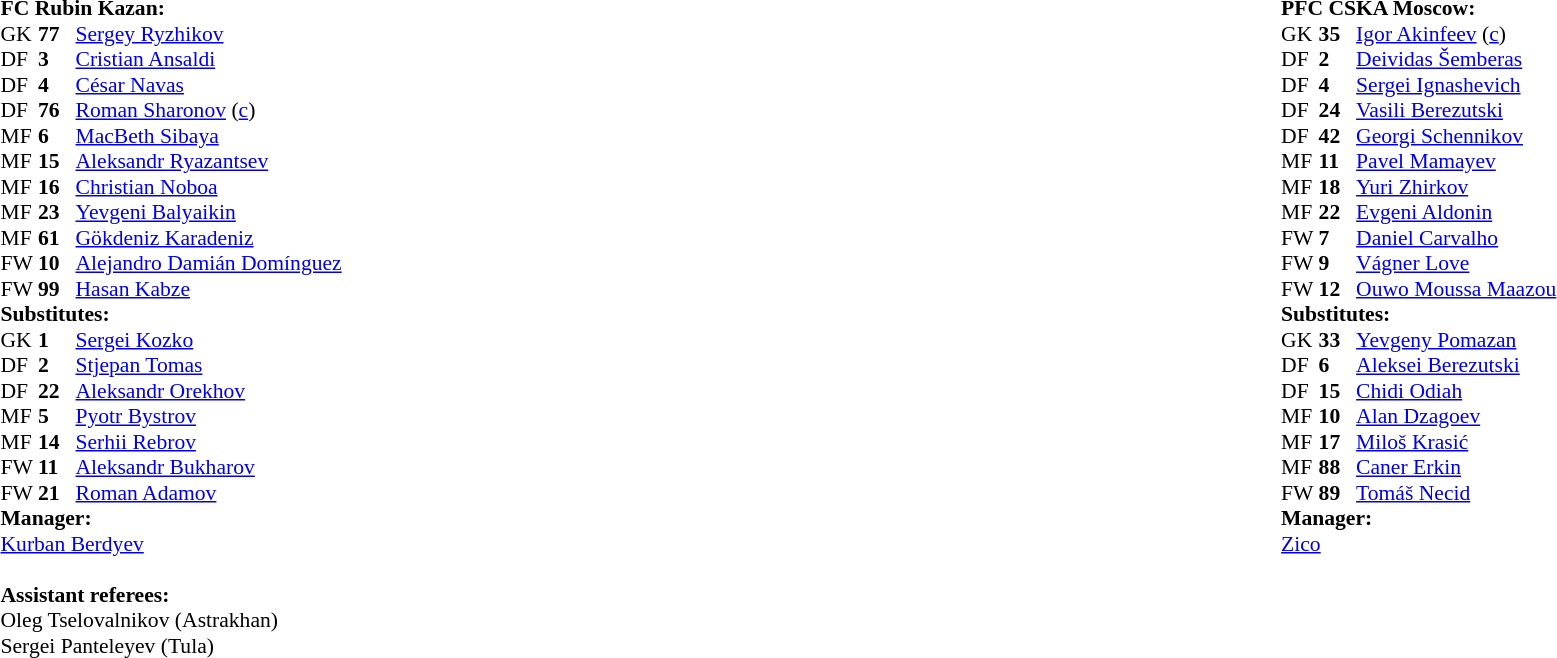<table width="100%">
<tr>
<td valign="top" width="50%"><br><table style="font-size: 90%" cellspacing="0" cellpadding="0">
<tr>
<td colspan="4"><strong>FC Rubin Kazan:</strong></td>
</tr>
<tr>
<th width=25></th>
<th width=25></th>
</tr>
<tr>
<td>GK</td>
<td><strong>77</strong></td>
<td> <a href='#'>Sergey Ryzhikov</a></td>
</tr>
<tr>
<td>DF</td>
<td><strong>3</strong></td>
<td> <a href='#'>Cristian Ansaldi</a></td>
</tr>
<tr>
<td>DF</td>
<td><strong>4</strong></td>
<td> <a href='#'>César Navas</a></td>
<td></td>
</tr>
<tr>
<td>DF</td>
<td><strong>76</strong></td>
<td> <a href='#'>Roman Sharonov</a> (<a href='#'>c</a>)</td>
<td></td>
</tr>
<tr>
<td>MF</td>
<td><strong>6</strong></td>
<td> <a href='#'>MacBeth Sibaya</a></td>
</tr>
<tr>
<td>MF</td>
<td><strong>15</strong></td>
<td> <a href='#'>Aleksandr Ryazantsev</a></td>
<td> </td>
</tr>
<tr>
<td>MF</td>
<td><strong>16</strong></td>
<td> <a href='#'>Christian Noboa</a></td>
<td></td>
</tr>
<tr>
<td>MF</td>
<td><strong>23</strong></td>
<td> <a href='#'>Yevgeni Balyaikin</a></td>
<td></td>
</tr>
<tr>
<td>MF</td>
<td><strong>61</strong></td>
<td> <a href='#'>Gökdeniz Karadeniz</a></td>
<td></td>
</tr>
<tr>
<td>FW</td>
<td><strong>10</strong></td>
<td> <a href='#'>Alejandro Damián Domínguez</a></td>
<td></td>
</tr>
<tr>
<td>FW</td>
<td><strong>99</strong></td>
<td> <a href='#'>Hasan Kabze</a></td>
<td></td>
</tr>
<tr>
<td colspan=3><strong>Substitutes:</strong></td>
</tr>
<tr>
<td>GK</td>
<td><strong>1</strong></td>
<td> <a href='#'>Sergei Kozko</a></td>
</tr>
<tr>
<td>DF</td>
<td><strong>2</strong></td>
<td> <a href='#'>Stjepan Tomas</a></td>
</tr>
<tr>
<td>DF</td>
<td><strong>22</strong></td>
<td> <a href='#'>Aleksandr Orekhov</a></td>
</tr>
<tr>
<td>MF</td>
<td><strong>5</strong></td>
<td> <a href='#'>Pyotr Bystrov</a></td>
<td></td>
</tr>
<tr>
<td>MF</td>
<td><strong>14</strong></td>
<td> <a href='#'>Serhii Rebrov</a></td>
</tr>
<tr>
<td>FW</td>
<td><strong>11</strong></td>
<td> <a href='#'>Aleksandr Bukharov</a></td>
<td></td>
</tr>
<tr>
<td>FW</td>
<td><strong>21</strong></td>
<td> <a href='#'>Roman Adamov</a></td>
</tr>
<tr>
<td colspan=3><strong>Manager:</strong></td>
</tr>
<tr>
<td colspan=4> <a href='#'>Kurban Berdyev</a><br><br><strong>Assistant referees:</strong><br>Oleg Tselovalnikov (Astrakhan)<br>Sergei Panteleyev (Tula)</td>
</tr>
</table>
</td>
<td></td>
<td valign="top" width="50%"><br><table style="font-size: 90%" cellspacing="0" cellpadding="0" align=center>
<tr>
<td colspan="4"><strong>PFC CSKA Moscow:</strong></td>
</tr>
<tr>
<th width=25></th>
<th width=25></th>
</tr>
<tr>
<td>GK</td>
<td><strong>35</strong></td>
<td> <a href='#'>Igor Akinfeev</a>  (<a href='#'>c</a>)</td>
</tr>
<tr>
<td>DF</td>
<td><strong>2</strong></td>
<td> <a href='#'>Deividas Šemberas</a></td>
</tr>
<tr>
<td>DF</td>
<td><strong>4</strong></td>
<td> <a href='#'>Sergei Ignashevich</a></td>
</tr>
<tr>
<td>DF</td>
<td><strong>24</strong></td>
<td> <a href='#'>Vasili Berezutski</a></td>
</tr>
<tr>
<td>DF</td>
<td><strong>42</strong></td>
<td> <a href='#'>Georgi Schennikov</a></td>
</tr>
<tr>
<td>MF</td>
<td><strong>11</strong></td>
<td> <a href='#'>Pavel Mamayev</a></td>
<td></td>
</tr>
<tr>
<td>MF</td>
<td><strong>18</strong></td>
<td> <a href='#'>Yuri Zhirkov</a></td>
<td></td>
</tr>
<tr>
<td>MF</td>
<td><strong>22</strong></td>
<td> <a href='#'>Evgeni Aldonin</a></td>
<td></td>
</tr>
<tr>
<td>FW</td>
<td><strong>7</strong></td>
<td> <a href='#'>Daniel Carvalho</a></td>
<td></td>
</tr>
<tr>
<td>FW</td>
<td><strong>9</strong></td>
<td> <a href='#'>Vágner Love</a></td>
</tr>
<tr>
<td>FW</td>
<td><strong>12</strong></td>
<td> <a href='#'>Ouwo Moussa Maazou</a></td>
<td></td>
</tr>
<tr>
<td colspan=3><strong>Substitutes:</strong></td>
</tr>
<tr>
<td>GK</td>
<td><strong>33</strong></td>
<td> <a href='#'>Yevgeny Pomazan</a></td>
</tr>
<tr>
<td>DF</td>
<td><strong>6</strong></td>
<td> <a href='#'>Aleksei Berezutski</a></td>
<td></td>
</tr>
<tr>
<td>DF</td>
<td><strong>15</strong></td>
<td> <a href='#'>Chidi Odiah</a></td>
</tr>
<tr>
<td>MF</td>
<td><strong>10</strong></td>
<td> <a href='#'>Alan Dzagoev</a></td>
</tr>
<tr>
<td>MF</td>
<td><strong>17</strong></td>
<td> <a href='#'>Miloš Krasić</a></td>
<td></td>
</tr>
<tr>
<td>MF</td>
<td><strong>88</strong></td>
<td> <a href='#'>Caner Erkin</a></td>
</tr>
<tr>
<td>FW</td>
<td><strong>89</strong></td>
<td> <a href='#'>Tomáš Necid</a></td>
</tr>
<tr>
<td colspan=3><strong>Manager:</strong></td>
</tr>
<tr>
<td colspan=4> <a href='#'>Zico</a></td>
</tr>
<tr>
</tr>
</table>
</td>
</tr>
</table>
